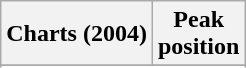<table class="wikitable sortable">
<tr>
<th>Charts (2004)</th>
<th>Peak<br>position</th>
</tr>
<tr>
</tr>
<tr>
</tr>
</table>
